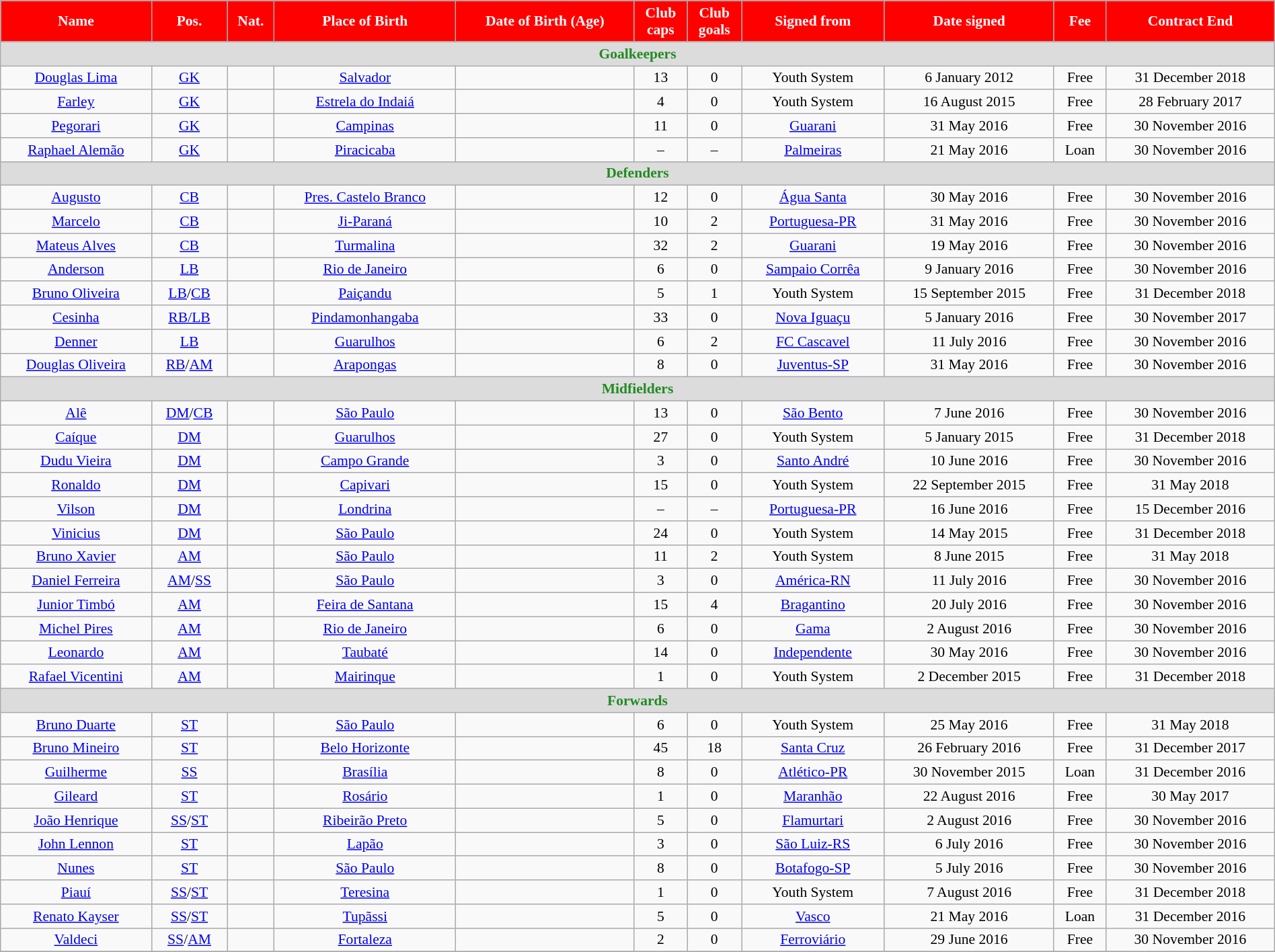<table class="wikitable" style="text-align:center; font-size:90%; width:100%;">
<tr>
<th style="background:#FF0000; color:white; text-align:center;">Name</th>
<th style="background:#FF0000; color:white; text-align:center;">Pos.</th>
<th style="background:#FF0000; color:white; text-align:center;">Nat.</th>
<th style="background:#FF0000; color:white; text-align:center;">Place of Birth</th>
<th style="background:#FF0000; color:white; text-align:center;">Date of Birth (Age)</th>
<th style="background:#FF0000; color:white; text-align:center;">Club<br>caps</th>
<th style="background:#FF0000; color:white; text-align:center;">Club<br>goals</th>
<th style="background:#FF0000; color:white; text-align:Gcenter;">Signed from</th>
<th style="background:#FF0000; color:white; text-align:center;">Date signed</th>
<th style="background:#FF0000; color:white; text-align:center;">Fee</th>
<th style="background:#FF0000; color:white; text-align:center;">Contract End</th>
</tr>
<tr>
<th colspan="11" style="background:#dcdcdc; color:#228B22; text-align:center;">Goalkeepers</th>
</tr>
<tr>
<td><a href='#'>Douglas Lima</a></td>
<td><a href='#'>GK</a></td>
<td></td>
<td><a href='#'>Salvador</a> </td>
<td></td>
<td>13</td>
<td>0</td>
<td>Youth System</td>
<td>6 January 2012</td>
<td>Free</td>
<td>31 December 2018</td>
</tr>
<tr>
<td><a href='#'>Farley</a></td>
<td><a href='#'>GK</a></td>
<td></td>
<td><a href='#'>Estrela do Indaiá</a> </td>
<td></td>
<td>4</td>
<td>0</td>
<td>Youth System</td>
<td>16 August 2015</td>
<td>Free</td>
<td>28 February 2017</td>
</tr>
<tr>
<td><a href='#'>Pegorari</a></td>
<td><a href='#'>GK</a></td>
<td></td>
<td><a href='#'>Campinas</a> </td>
<td></td>
<td>11</td>
<td>0</td>
<td><a href='#'>Guarani</a></td>
<td>31 May 2016</td>
<td>Free</td>
<td>30 November 2016</td>
</tr>
<tr>
<td><a href='#'>Raphael Alemão</a></td>
<td><a href='#'>GK</a></td>
<td></td>
<td><a href='#'>Piracicaba</a> </td>
<td></td>
<td>–</td>
<td>–</td>
<td><a href='#'>Palmeiras</a></td>
<td>21 May 2016</td>
<td>Loan</td>
<td>30 November 2016</td>
</tr>
<tr>
<th colspan="11" style="background:#dcdcdc; color:#228B22; text-align:center;">Defenders</th>
</tr>
<tr>
<td><a href='#'>Augusto</a></td>
<td><a href='#'>CB</a></td>
<td></td>
<td><a href='#'>Pres. Castelo Branco</a> </td>
<td></td>
<td>12</td>
<td>0</td>
<td><a href='#'>Água Santa</a></td>
<td>30 May 2016</td>
<td>Free</td>
<td>30 November 2016</td>
</tr>
<tr>
<td><a href='#'>Marcelo</a></td>
<td><a href='#'>CB</a></td>
<td></td>
<td><a href='#'>Ji-Paraná</a> </td>
<td></td>
<td>10</td>
<td>2</td>
<td><a href='#'>Portuguesa-PR</a></td>
<td>31 May 2016</td>
<td>Free</td>
<td>30 November 2016</td>
</tr>
<tr>
<td><a href='#'>Mateus Alves</a></td>
<td><a href='#'>CB</a></td>
<td></td>
<td><a href='#'>Turmalina</a> </td>
<td></td>
<td>32</td>
<td>2</td>
<td><a href='#'>Guarani</a></td>
<td>19 May 2016</td>
<td>Free</td>
<td>30 November 2016</td>
</tr>
<tr>
<td><a href='#'>Anderson</a></td>
<td><a href='#'>LB</a></td>
<td></td>
<td><a href='#'>Rio de Janeiro</a> </td>
<td></td>
<td>6</td>
<td>0</td>
<td><a href='#'>Sampaio Corrêa</a></td>
<td>9 January 2016</td>
<td>Free</td>
<td>30 November 2016</td>
</tr>
<tr>
<td><a href='#'>Bruno Oliveira</a></td>
<td><a href='#'>LB</a>/<a href='#'>CB</a></td>
<td></td>
<td><a href='#'>Paiçandu</a> </td>
<td></td>
<td>5</td>
<td>1</td>
<td>Youth System</td>
<td>15 September 2015</td>
<td>Free</td>
<td>31 December 2018</td>
</tr>
<tr>
<td><a href='#'>Cesinha</a></td>
<td><a href='#'>RB/LB</a></td>
<td></td>
<td><a href='#'>Pindamonhangaba</a> </td>
<td></td>
<td>33</td>
<td>0</td>
<td><a href='#'>Nova Iguaçu</a></td>
<td>5 January 2016</td>
<td>Free</td>
<td>30 November 2017</td>
</tr>
<tr>
<td><a href='#'>Denner</a></td>
<td><a href='#'>LB</a></td>
<td></td>
<td><a href='#'>Guarulhos</a> </td>
<td></td>
<td>6</td>
<td>2</td>
<td><a href='#'>FC Cascavel</a></td>
<td>11 July 2016</td>
<td>Free</td>
<td>30 November 2016</td>
</tr>
<tr>
<td><a href='#'>Douglas Oliveira</a></td>
<td><a href='#'>RB</a>/<a href='#'>AM</a></td>
<td></td>
<td><a href='#'>Arapongas</a> </td>
<td></td>
<td>8</td>
<td>0</td>
<td><a href='#'>Juventus-SP</a></td>
<td>31 May 2016</td>
<td>Free</td>
<td>30 November 2016</td>
</tr>
<tr>
<th colspan="11" style="background:#dcdcdc; color:#228B22; text-align:center;">Midfielders</th>
</tr>
<tr>
<td><a href='#'>Alê</a></td>
<td><a href='#'>DM</a>/<a href='#'>CB</a></td>
<td></td>
<td><a href='#'>São Paulo</a> </td>
<td></td>
<td>13</td>
<td>0</td>
<td><a href='#'>São Bento</a></td>
<td>7 June 2016</td>
<td>Free</td>
<td>30 November 2016</td>
</tr>
<tr>
<td><a href='#'>Caíque</a></td>
<td><a href='#'>DM</a></td>
<td></td>
<td><a href='#'>Guarulhos</a> </td>
<td></td>
<td>27</td>
<td>0</td>
<td>Youth System</td>
<td>5 January 2015</td>
<td>Free</td>
<td>31 December 2018</td>
</tr>
<tr>
<td><a href='#'>Dudu Vieira</a></td>
<td><a href='#'>DM</a></td>
<td></td>
<td><a href='#'>Campo Grande</a> </td>
<td></td>
<td>3</td>
<td>0</td>
<td><a href='#'>Santo André</a></td>
<td>10 June 2016</td>
<td>Free</td>
<td>30 November 2016</td>
</tr>
<tr>
<td><a href='#'>Ronaldo</a></td>
<td><a href='#'>DM</a></td>
<td></td>
<td><a href='#'>Capivari</a> </td>
<td></td>
<td>15</td>
<td>0</td>
<td>Youth System</td>
<td>22 September 2015</td>
<td>Free</td>
<td>31 May 2018</td>
</tr>
<tr>
<td><a href='#'>Vilson</a></td>
<td><a href='#'>DM</a></td>
<td></td>
<td><a href='#'>Londrina</a> </td>
<td></td>
<td>–</td>
<td>–</td>
<td><a href='#'>Portuguesa-PR</a></td>
<td>16 June 2016</td>
<td>Free</td>
<td>15 December 2016</td>
</tr>
<tr>
<td><a href='#'>Vinicius</a></td>
<td><a href='#'>DM</a></td>
<td></td>
<td><a href='#'>São Paulo</a> </td>
<td></td>
<td>24</td>
<td>0</td>
<td>Youth System</td>
<td>14 May 2015</td>
<td>Free</td>
<td>31 December 2018</td>
</tr>
<tr>
<td><a href='#'>Bruno Xavier</a></td>
<td><a href='#'>AM</a></td>
<td></td>
<td><a href='#'>São Paulo</a> </td>
<td></td>
<td>11</td>
<td>2</td>
<td>Youth System</td>
<td>8 June 2015</td>
<td>Free</td>
<td>31 May 2018</td>
</tr>
<tr>
<td><a href='#'>Daniel Ferreira</a></td>
<td><a href='#'>AM</a>/<a href='#'>SS</a></td>
<td></td>
<td><a href='#'>São Paulo</a> </td>
<td></td>
<td>3</td>
<td>0</td>
<td><a href='#'>América-RN</a></td>
<td>11 July 2016</td>
<td>Free</td>
<td>30 November 2016</td>
</tr>
<tr>
<td><a href='#'>Junior Timbó</a></td>
<td><a href='#'>AM</a></td>
<td></td>
<td><a href='#'>Feira de Santana</a> </td>
<td></td>
<td>15</td>
<td>4</td>
<td><a href='#'>Bragantino</a></td>
<td>20 July 2016</td>
<td>Free</td>
<td>30 November 2016</td>
</tr>
<tr>
<td><a href='#'>Michel Pires</a></td>
<td><a href='#'>AM</a></td>
<td></td>
<td><a href='#'>Rio de Janeiro</a> </td>
<td></td>
<td>6</td>
<td>0</td>
<td><a href='#'>Gama</a></td>
<td>2 August 2016</td>
<td>Free</td>
<td>30 November 2016</td>
</tr>
<tr>
<td><a href='#'>Leonardo</a></td>
<td><a href='#'>AM</a></td>
<td></td>
<td><a href='#'>Taubaté</a> </td>
<td></td>
<td>14</td>
<td>0</td>
<td><a href='#'>Independente</a></td>
<td>30 May 2016</td>
<td>Free</td>
<td>30 November 2016</td>
</tr>
<tr>
<td><a href='#'>Rafael Vicentini</a></td>
<td><a href='#'>AM</a></td>
<td></td>
<td><a href='#'>Mairinque</a> </td>
<td></td>
<td>1</td>
<td>0</td>
<td>Youth System</td>
<td>2 December 2015</td>
<td>Free</td>
<td>31 December 2018</td>
</tr>
<tr>
<th colspan="11" style="background:#dcdcdc; color:#228B22; text-align=center;">Forwards</th>
</tr>
<tr>
<td><a href='#'>Bruno Duarte</a></td>
<td><a href='#'>ST</a></td>
<td></td>
<td><a href='#'>São Paulo</a> </td>
<td></td>
<td>6</td>
<td>0</td>
<td>Youth System</td>
<td>25 May 2016</td>
<td>Free</td>
<td>31 May 2018</td>
</tr>
<tr>
<td><a href='#'>Bruno Mineiro</a></td>
<td><a href='#'>ST</a></td>
<td></td>
<td><a href='#'>Belo Horizonte</a> </td>
<td></td>
<td>45</td>
<td>18</td>
<td><a href='#'>Santa Cruz</a></td>
<td>26 February 2016</td>
<td>Free</td>
<td>31 December 2017</td>
</tr>
<tr>
<td><a href='#'>Guilherme</a></td>
<td><a href='#'>SS</a></td>
<td></td>
<td><a href='#'>Brasília</a> </td>
<td></td>
<td>8</td>
<td>0</td>
<td><a href='#'>Atlético-PR</a></td>
<td>30 November 2015</td>
<td>Loan</td>
<td>31 December 2016</td>
</tr>
<tr>
<td><a href='#'>Gileard</a></td>
<td><a href='#'>ST</a></td>
<td></td>
<td><a href='#'>Rosário</a> </td>
<td></td>
<td>1</td>
<td>0</td>
<td><a href='#'>Maranhão</a></td>
<td>22 August 2016</td>
<td>Free</td>
<td>30 May 2017</td>
</tr>
<tr>
<td><a href='#'>João Henrique</a></td>
<td><a href='#'>SS</a>/<a href='#'>ST</a></td>
<td></td>
<td><a href='#'>Ribeirão Preto</a> </td>
<td></td>
<td>5</td>
<td>0</td>
<td><a href='#'>Flamurtari</a> </td>
<td>2 August 2016</td>
<td>Free</td>
<td>30 November 2016</td>
</tr>
<tr>
<td><a href='#'>John Lennon</a></td>
<td><a href='#'>ST</a></td>
<td></td>
<td><a href='#'>Lapão</a> </td>
<td></td>
<td>3</td>
<td>0</td>
<td><a href='#'>São Luiz-RS</a></td>
<td>6 July 2016</td>
<td>Free</td>
<td>30 November 2016</td>
</tr>
<tr>
<td><a href='#'>Nunes</a></td>
<td><a href='#'>ST</a></td>
<td></td>
<td><a href='#'>São Paulo</a> </td>
<td></td>
<td>8</td>
<td>0</td>
<td><a href='#'>Botafogo-SP</a></td>
<td>5 July 2016</td>
<td>Free</td>
<td>30 November 2016</td>
</tr>
<tr>
<td><a href='#'>Piauí</a></td>
<td><a href='#'>SS</a>/<a href='#'>ST</a></td>
<td></td>
<td><a href='#'>Teresina</a> </td>
<td></td>
<td>1</td>
<td>0</td>
<td>Youth System</td>
<td>7 August 2016</td>
<td>Free</td>
<td>31 December 2018</td>
</tr>
<tr>
<td><a href='#'>Renato Kayser</a></td>
<td><a href='#'>SS</a>/<a href='#'>ST</a></td>
<td></td>
<td><a href='#'>Tupãssi</a> </td>
<td></td>
<td>5</td>
<td>0</td>
<td><a href='#'>Vasco</a></td>
<td>21 May 2016</td>
<td>Loan</td>
<td>31 December 2016</td>
</tr>
<tr>
<td><a href='#'>Valdeci</a></td>
<td><a href='#'>SS</a>/<a href='#'>AM</a></td>
<td></td>
<td><a href='#'>Fortaleza</a> </td>
<td></td>
<td>2</td>
<td>0</td>
<td><a href='#'>Ferroviário</a></td>
<td>29 June 2016</td>
<td>Free</td>
<td>30 November 2016</td>
</tr>
<tr>
</tr>
</table>
